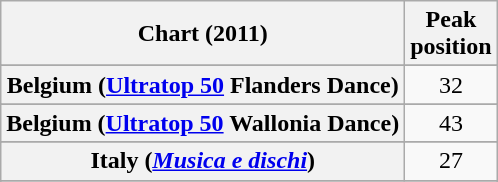<table class="wikitable sortable plainrowheaders" style="text-align:center">
<tr>
<th scope="col">Chart (2011)</th>
<th scope="col">Peak<br>position</th>
</tr>
<tr>
</tr>
<tr>
<th scope="row">Belgium (<a href='#'>Ultratop 50</a> Flanders Dance)</th>
<td>32</td>
</tr>
<tr>
</tr>
<tr>
<th scope="row">Belgium (<a href='#'>Ultratop 50</a> Wallonia Dance)</th>
<td>43</td>
</tr>
<tr>
</tr>
<tr>
</tr>
<tr>
<th scope="row">Italy (<em><a href='#'>Musica e dischi</a></em>)</th>
<td>27</td>
</tr>
<tr>
</tr>
<tr>
</tr>
<tr>
</tr>
</table>
